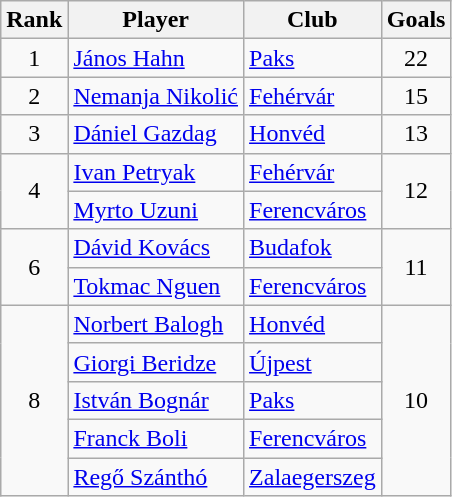<table class="wikitable" style="text-align:center">
<tr>
<th>Rank</th>
<th>Player</th>
<th>Club</th>
<th>Goals</th>
</tr>
<tr>
<td>1</td>
<td align="left"> <a href='#'>János Hahn</a></td>
<td align="left"><a href='#'>Paks</a></td>
<td>22</td>
</tr>
<tr>
<td>2</td>
<td align="left"> <a href='#'>Nemanja Nikolić</a></td>
<td align="left"><a href='#'>Fehérvár</a></td>
<td>15</td>
</tr>
<tr>
<td>3</td>
<td align="left"> <a href='#'>Dániel Gazdag</a></td>
<td align="left"><a href='#'>Honvéd</a></td>
<td>13</td>
</tr>
<tr>
<td rowspan="2">4</td>
<td align="left"> <a href='#'>Ivan Petryak</a></td>
<td align="left"><a href='#'>Fehérvár</a></td>
<td rowspan="2">12</td>
</tr>
<tr>
<td align="left"> <a href='#'>Myrto Uzuni</a></td>
<td align="left"><a href='#'>Ferencváros</a></td>
</tr>
<tr>
<td rowspan="2">6</td>
<td align="left"> <a href='#'>Dávid Kovács</a></td>
<td align="left"><a href='#'>Budafok</a></td>
<td rowspan="2">11</td>
</tr>
<tr>
<td align="left"> <a href='#'>Tokmac Nguen</a></td>
<td align="left"><a href='#'>Ferencváros</a></td>
</tr>
<tr>
<td rowspan="5">8</td>
<td align="left"> <a href='#'>Norbert Balogh</a></td>
<td align="left"><a href='#'>Honvéd</a></td>
<td rowspan="5">10</td>
</tr>
<tr>
<td align="left"> <a href='#'>Giorgi Beridze</a></td>
<td align="left"><a href='#'>Újpest</a></td>
</tr>
<tr>
<td align="left"> <a href='#'>István Bognár</a></td>
<td align="left"><a href='#'>Paks</a></td>
</tr>
<tr>
<td align="left"> <a href='#'>Franck Boli</a></td>
<td align="left"><a href='#'>Ferencváros</a></td>
</tr>
<tr>
<td align="left"> <a href='#'>Regő Szánthó</a></td>
<td align="left"><a href='#'>Zalaegerszeg</a></td>
</tr>
</table>
